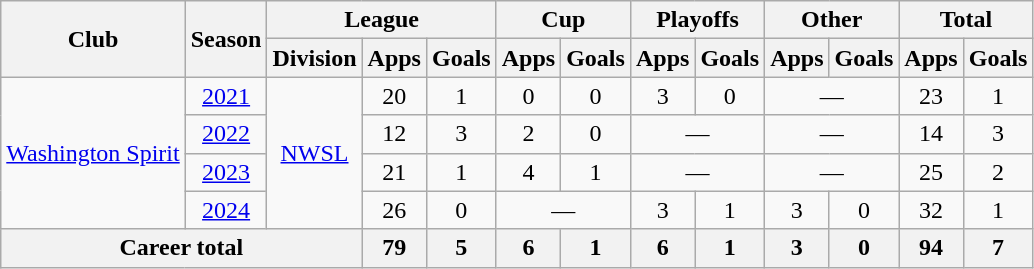<table class="wikitable" style="text-align:center;">
<tr>
<th rowspan="2">Club</th>
<th rowspan="2">Season</th>
<th colspan="3">League</th>
<th colspan="2">Cup</th>
<th colspan="2">Playoffs</th>
<th colspan="2">Other</th>
<th colspan="2">Total</th>
</tr>
<tr>
<th>Division</th>
<th>Apps</th>
<th>Goals</th>
<th>Apps</th>
<th>Goals</th>
<th>Apps</th>
<th>Goals</th>
<th>Apps</th>
<th>Goals</th>
<th>Apps</th>
<th>Goals</th>
</tr>
<tr>
<td rowspan="4"><a href='#'>Washington Spirit</a></td>
<td><a href='#'>2021</a></td>
<td rowspan="4"><a href='#'>NWSL</a></td>
<td>20</td>
<td>1</td>
<td>0</td>
<td>0</td>
<td>3</td>
<td>0</td>
<td colspan="2">—</td>
<td>23</td>
<td>1</td>
</tr>
<tr>
<td><a href='#'>2022</a></td>
<td>12</td>
<td>3</td>
<td>2</td>
<td>0</td>
<td colspan="2">—</td>
<td colspan="2">—</td>
<td>14</td>
<td>3</td>
</tr>
<tr>
<td><a href='#'>2023</a></td>
<td>21</td>
<td>1</td>
<td>4</td>
<td>1</td>
<td colspan="2">—</td>
<td colspan="2">—</td>
<td>25</td>
<td>2</td>
</tr>
<tr>
<td><a href='#'>2024</a></td>
<td>26</td>
<td>0</td>
<td colspan="2">—</td>
<td>3</td>
<td>1</td>
<td>3</td>
<td>0</td>
<td>32</td>
<td>1</td>
</tr>
<tr>
<th colspan="3">Career total</th>
<th>79</th>
<th>5</th>
<th>6</th>
<th>1</th>
<th>6</th>
<th>1</th>
<th>3</th>
<th>0</th>
<th>94</th>
<th>7</th>
</tr>
</table>
